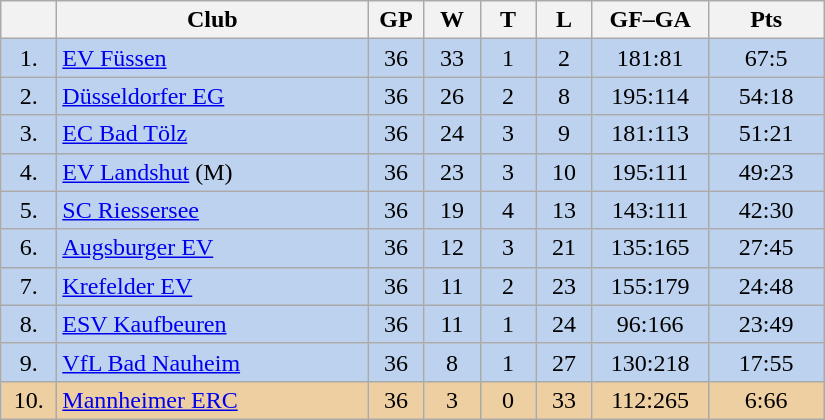<table class="wikitable">
<tr>
<th width="30"></th>
<th width="200">Club</th>
<th width="30">GP</th>
<th width="30">W</th>
<th width="30">T</th>
<th width="30">L</th>
<th width="70">GF–GA</th>
<th width="70">Pts</th>
</tr>
<tr bgcolor="#BCD2EE" align="center">
<td>1.</td>
<td align="left"><a href='#'>EV Füssen</a></td>
<td>36</td>
<td>33</td>
<td>1</td>
<td>2</td>
<td>181:81</td>
<td>67:5</td>
</tr>
<tr bgcolor=#BCD2EE align="center">
<td>2.</td>
<td align="left"><a href='#'>Düsseldorfer EG</a></td>
<td>36</td>
<td>26</td>
<td>2</td>
<td>8</td>
<td>195:114</td>
<td>54:18</td>
</tr>
<tr bgcolor=#BCD2EE align="center">
<td>3.</td>
<td align="left"><a href='#'>EC Bad Tölz</a></td>
<td>36</td>
<td>24</td>
<td>3</td>
<td>9</td>
<td>181:113</td>
<td>51:21</td>
</tr>
<tr bgcolor=#BCD2EE align="center">
<td>4.</td>
<td align="left"><a href='#'>EV Landshut</a> (M)</td>
<td>36</td>
<td>23</td>
<td>3</td>
<td>10</td>
<td>195:111</td>
<td>49:23</td>
</tr>
<tr bgcolor=#BCD2EE align="center">
<td>5.</td>
<td align="left"><a href='#'>SC Riessersee</a></td>
<td>36</td>
<td>19</td>
<td>4</td>
<td>13</td>
<td>143:111</td>
<td>42:30</td>
</tr>
<tr bgcolor=#BCD2EE align="center">
<td>6.</td>
<td align="left"><a href='#'>Augsburger EV</a></td>
<td>36</td>
<td>12</td>
<td>3</td>
<td>21</td>
<td>135:165</td>
<td>27:45</td>
</tr>
<tr bgcolor=#BCD2EE align="center">
<td>7.</td>
<td align="left"><a href='#'>Krefelder EV</a></td>
<td>36</td>
<td>11</td>
<td>2</td>
<td>23</td>
<td>155:179</td>
<td>24:48</td>
</tr>
<tr bgcolor=#BCD2EE align="center">
<td>8.</td>
<td align="left"><a href='#'>ESV Kaufbeuren</a></td>
<td>36</td>
<td>11</td>
<td>1</td>
<td>24</td>
<td>96:166</td>
<td>23:49</td>
</tr>
<tr bgcolor=#BCD2EE align="center">
<td>9.</td>
<td align="left"><a href='#'>VfL Bad Nauheim</a></td>
<td>36</td>
<td>8</td>
<td>1</td>
<td>27</td>
<td>130:218</td>
<td>17:55</td>
</tr>
<tr bgcolor=#EECFA1 align="center">
<td>10.</td>
<td align="left"><a href='#'>Mannheimer ERC</a></td>
<td>36</td>
<td>3</td>
<td>0</td>
<td>33</td>
<td>112:265</td>
<td>6:66</td>
</tr>
</table>
